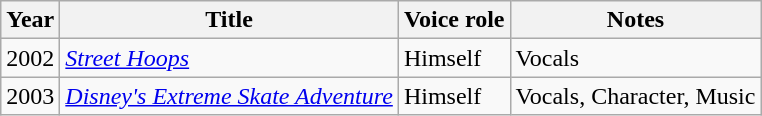<table class="wikitable painrowheaders sortable" style="margin-right: 0;">
<tr>
<th scope="col">Year</th>
<th scope="col">Title</th>
<th scope="col">Voice role</th>
<th scope="col">Notes</th>
</tr>
<tr>
<td>2002</td>
<td><em><a href='#'>Street Hoops</a></em></td>
<td>Himself</td>
<td>Vocals</td>
</tr>
<tr>
<td>2003</td>
<td><em><a href='#'>Disney's Extreme Skate Adventure</a></em></td>
<td>Himself</td>
<td>Vocals, Character, Music</td>
</tr>
</table>
